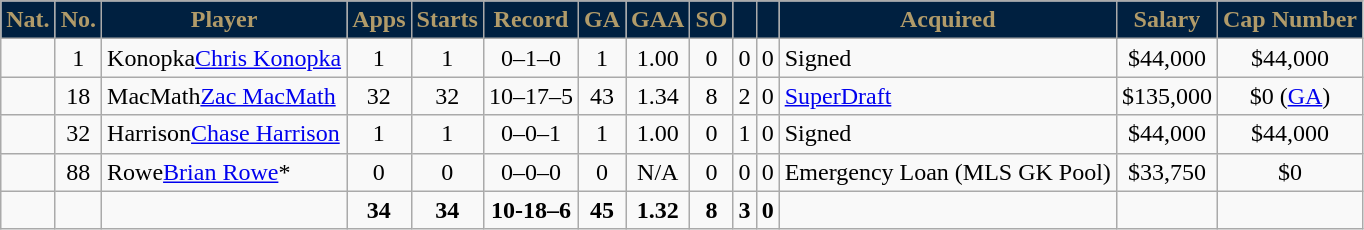<table | class="wikitable sortable">
<tr>
<th style="background:#002040; color:#B19B69; text-align:center;">Nat.</th>
<th style="background:#002040; color:#B19B69; text-align:center;">No.</th>
<th style="background:#002040; color:#B19B69; text-align:center;">Player</th>
<th style="background:#002040; color:#B19B69; text-align:center;">Apps</th>
<th style="background:#002040; color:#B19B69; text-align:center;">Starts</th>
<th style="background:#002040; color:#B19B69; text-align:center;">Record</th>
<th style="background:#002040; color:#B19B69; text-align:center;">GA</th>
<th style="background:#002040; color:#B19B69; text-align:center;">GAA</th>
<th style="background:#002040; color:#B19B69; text-align:center;">SO</th>
<th style="background:#002040; color:#B19B69; text-align:center;"></th>
<th style="background:#002040; color:#B19B69; text-align:center;"></th>
<th style="background:#002040; color:#B19B69; text-align:center;">Acquired</th>
<th style="background:#002040; color:#B19B69; text-align:center;">Salary</th>
<th style="background:#002040; color:#B19B69; text-align:center;">Cap Number</th>
</tr>
<tr align=center>
<td></td>
<td>1</td>
<td align=left><span>Konopka</span><a href='#'>Chris Konopka</a></td>
<td>1</td>
<td>1</td>
<td>0–1–0</td>
<td>1</td>
<td>1.00</td>
<td>0</td>
<td>0</td>
<td>0</td>
<td align=left>Signed</td>
<td>$44,000</td>
<td>$44,000</td>
</tr>
<tr align=center>
<td></td>
<td>18</td>
<td align=left><span>MacMath</span><a href='#'>Zac MacMath</a></td>
<td>32</td>
<td>32</td>
<td>10–17–5</td>
<td>43</td>
<td>1.34</td>
<td>8</td>
<td>2</td>
<td>0</td>
<td align=left><a href='#'>SuperDraft</a></td>
<td>$135,000</td>
<td>$0 (<a href='#'>GA</a>)</td>
</tr>
<tr align=center>
<td></td>
<td>32</td>
<td align=left><span>Harrison</span><a href='#'>Chase Harrison</a></td>
<td>1</td>
<td>1</td>
<td>0–0–1</td>
<td>1</td>
<td>1.00</td>
<td>0</td>
<td>1</td>
<td>0</td>
<td align=left>Signed</td>
<td>$44,000</td>
<td>$44,000</td>
</tr>
<tr align=center>
<td></td>
<td>88</td>
<td align=left><span>Rowe</span><a href='#'>Brian Rowe</a>*</td>
<td>0</td>
<td>0</td>
<td>0–0–0</td>
<td>0</td>
<td>N/A</td>
<td>0</td>
<td>0</td>
<td>0</td>
<td align=left>Emergency Loan (MLS GK Pool)</td>
<td>$33,750</td>
<td>$0</td>
</tr>
<tr style="text-align:center;" class="sortbottom">
<td></td>
<td></td>
<td></td>
<td><strong>34</strong></td>
<td><strong>34</strong></td>
<td><strong>10-18–6</strong></td>
<td><strong>45</strong></td>
<td><strong>1.32</strong></td>
<td><strong>8</strong></td>
<td><strong>3</strong></td>
<td><strong>0</strong></td>
<td></td>
<td></td>
<td></td>
</tr>
</table>
